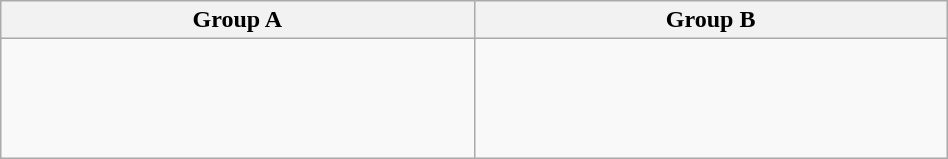<table class="wikitable" width=50%>
<tr>
<th width=50%>Group A</th>
<th width=50%>Group B</th>
</tr>
<tr>
<td valign=top><br><br>
<br>
<br>
</td>
<td valign=top><br><br>
<br>
<br>
</td>
</tr>
</table>
